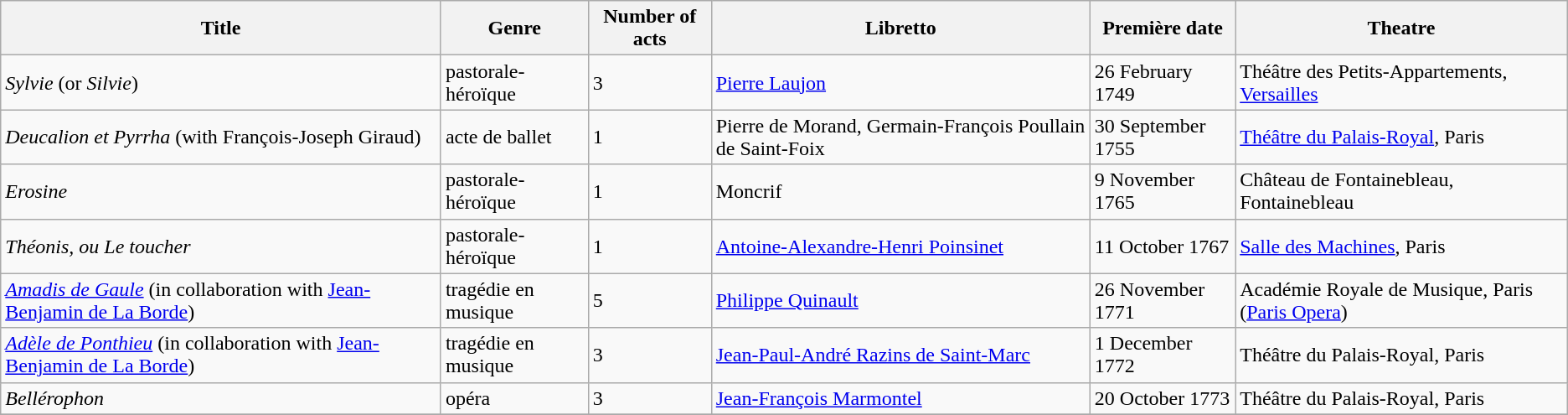<table class="wikitable sortable">
<tr>
<th>Title</th>
<th>Genre</th>
<th>Number of acts</th>
<th>Libretto</th>
<th>Première date</th>
<th>Theatre</th>
</tr>
<tr>
<td><em>Sylvie</em> (or <em>Silvie</em>)</td>
<td>pastorale-héroïque</td>
<td>3</td>
<td><a href='#'>Pierre Laujon</a></td>
<td>26 February 1749</td>
<td>Théâtre des Petits-Appartements, <a href='#'>Versailles</a></td>
</tr>
<tr>
<td><em>Deucalion et Pyrrha</em> (with François-Joseph Giraud)</td>
<td>acte de ballet</td>
<td>1</td>
<td>Pierre de Morand, Germain-François Poullain de Saint-Foix</td>
<td>30 September 1755</td>
<td><a href='#'>Théâtre du Palais-Royal</a>, Paris</td>
</tr>
<tr>
<td><em>Erosine</em></td>
<td>pastorale-héroïque</td>
<td>1</td>
<td>Moncrif</td>
<td>9 November 1765</td>
<td>Château de Fontainebleau, Fontainebleau</td>
</tr>
<tr>
<td><em>Théonis, ou Le toucher</em></td>
<td>pastorale-héroïque</td>
<td>1</td>
<td><a href='#'>Antoine-Alexandre-Henri Poinsinet</a></td>
<td>11 October 1767</td>
<td><a href='#'>Salle des Machines</a>, Paris</td>
</tr>
<tr>
<td><em><a href='#'>Amadis de Gaule</a></em> (in collaboration with <a href='#'>Jean-Benjamin de La Borde</a>)</td>
<td>tragédie en musique</td>
<td>5</td>
<td><a href='#'>Philippe Quinault</a></td>
<td>26 November 1771</td>
<td>Académie Royale de Musique, Paris (<a href='#'>Paris Opera</a>)</td>
</tr>
<tr>
<td><em><a href='#'>Adèle de Ponthieu</a></em> (in collaboration with <a href='#'>Jean-Benjamin de La Borde</a>)</td>
<td>tragédie en musique</td>
<td>3</td>
<td><a href='#'>Jean-Paul-André Razins de Saint-Marc</a></td>
<td>1 December 1772</td>
<td>Théâtre du Palais-Royal, Paris</td>
</tr>
<tr>
<td><em>Bellérophon</em></td>
<td>opéra</td>
<td>3</td>
<td><a href='#'>Jean-François Marmontel</a></td>
<td>20 October 1773</td>
<td>Théâtre du Palais-Royal, Paris</td>
</tr>
<tr>
</tr>
</table>
